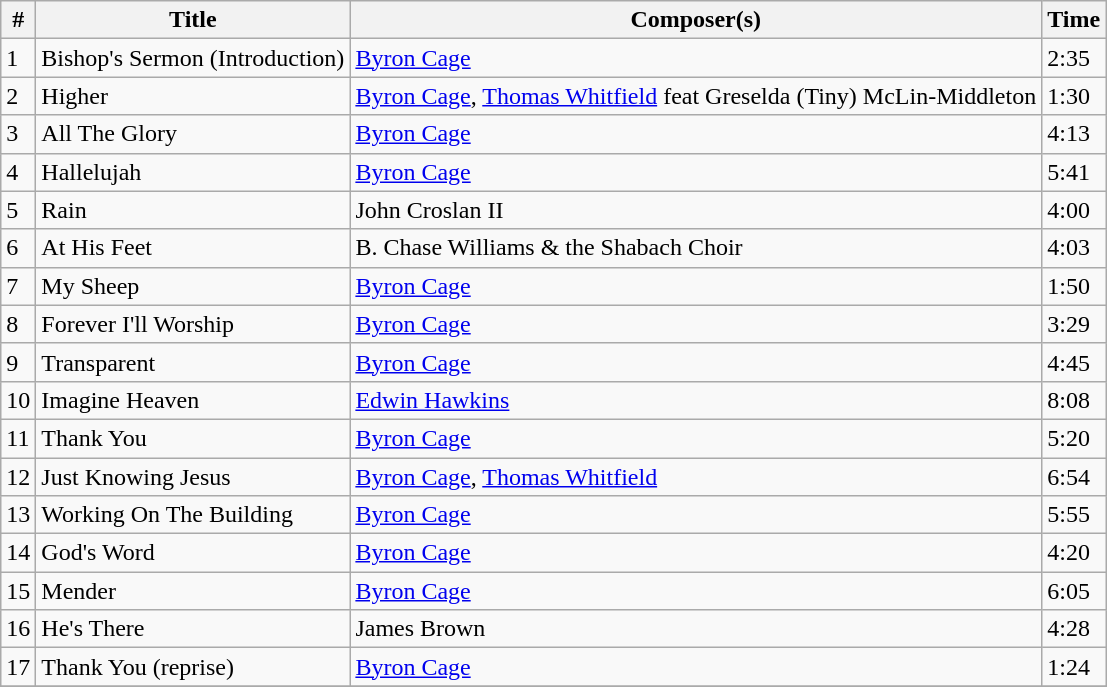<table class="wikitable">
<tr>
<th align="left">#</th>
<th align=left>Title</th>
<th align=left>Composer(s)</th>
<th align=left>Time</th>
</tr>
<tr>
<td align=left>1</td>
<td align=left>Bishop's Sermon (Introduction)</td>
<td align=left><a href='#'>Byron Cage</a></td>
<td align=left>2:35</td>
</tr>
<tr>
<td align=left>2</td>
<td align=left>Higher</td>
<td align=left><a href='#'>Byron Cage</a>, <a href='#'>Thomas Whitfield</a> feat Greselda (Tiny) McLin-Middleton</td>
<td align=left>1:30</td>
</tr>
<tr>
<td align=left>3</td>
<td align=left>All The Glory</td>
<td align=left><a href='#'>Byron Cage</a></td>
<td align=left>4:13</td>
</tr>
<tr>
<td align=left>4</td>
<td align=left>Hallelujah</td>
<td align=left><a href='#'>Byron Cage</a></td>
<td align=left>5:41</td>
</tr>
<tr>
<td align=left>5</td>
<td align=left>Rain</td>
<td align=left>John Croslan II</td>
<td align=left>4:00</td>
</tr>
<tr>
<td align=left>6</td>
<td align=left>At His Feet</td>
<td align=left>B. Chase Williams & the Shabach Choir</td>
<td align=left>4:03</td>
</tr>
<tr>
<td align=left>7</td>
<td align=left>My Sheep</td>
<td align=left><a href='#'>Byron Cage</a></td>
<td align=left>1:50</td>
</tr>
<tr>
<td align=left>8</td>
<td align=left>Forever I'll Worship</td>
<td align=left><a href='#'>Byron Cage</a></td>
<td align=left>3:29</td>
</tr>
<tr>
<td align=left>9</td>
<td align=left>Transparent</td>
<td align=left><a href='#'>Byron Cage</a></td>
<td align=left>4:45</td>
</tr>
<tr>
<td align=left>10</td>
<td align=left>Imagine Heaven</td>
<td align=left><a href='#'>Edwin Hawkins</a></td>
<td align=left>8:08</td>
</tr>
<tr>
<td align=left>11</td>
<td align=left>Thank You</td>
<td align=left><a href='#'>Byron Cage</a></td>
<td align=left>5:20</td>
</tr>
<tr>
<td align=left>12</td>
<td align=left>Just Knowing Jesus</td>
<td align=left><a href='#'>Byron Cage</a>, <a href='#'>Thomas Whitfield</a></td>
<td align=left>6:54</td>
</tr>
<tr>
<td align=left>13</td>
<td align=left>Working On The Building</td>
<td align=left><a href='#'>Byron Cage</a></td>
<td align=left>5:55</td>
</tr>
<tr>
<td align=left>14</td>
<td align=left>God's Word</td>
<td align=left><a href='#'>Byron Cage</a></td>
<td align=left>4:20</td>
</tr>
<tr>
<td align=left>15</td>
<td align=left>Mender</td>
<td align=left><a href='#'>Byron Cage</a></td>
<td align=left>6:05</td>
</tr>
<tr>
<td align=left>16</td>
<td align=left>He's There</td>
<td align=left>James Brown</td>
<td align=left>4:28</td>
</tr>
<tr>
<td align=left>17</td>
<td align=left>Thank You (reprise)</td>
<td align=left><a href='#'>Byron Cage</a></td>
<td align=left>1:24</td>
</tr>
<tr>
</tr>
</table>
